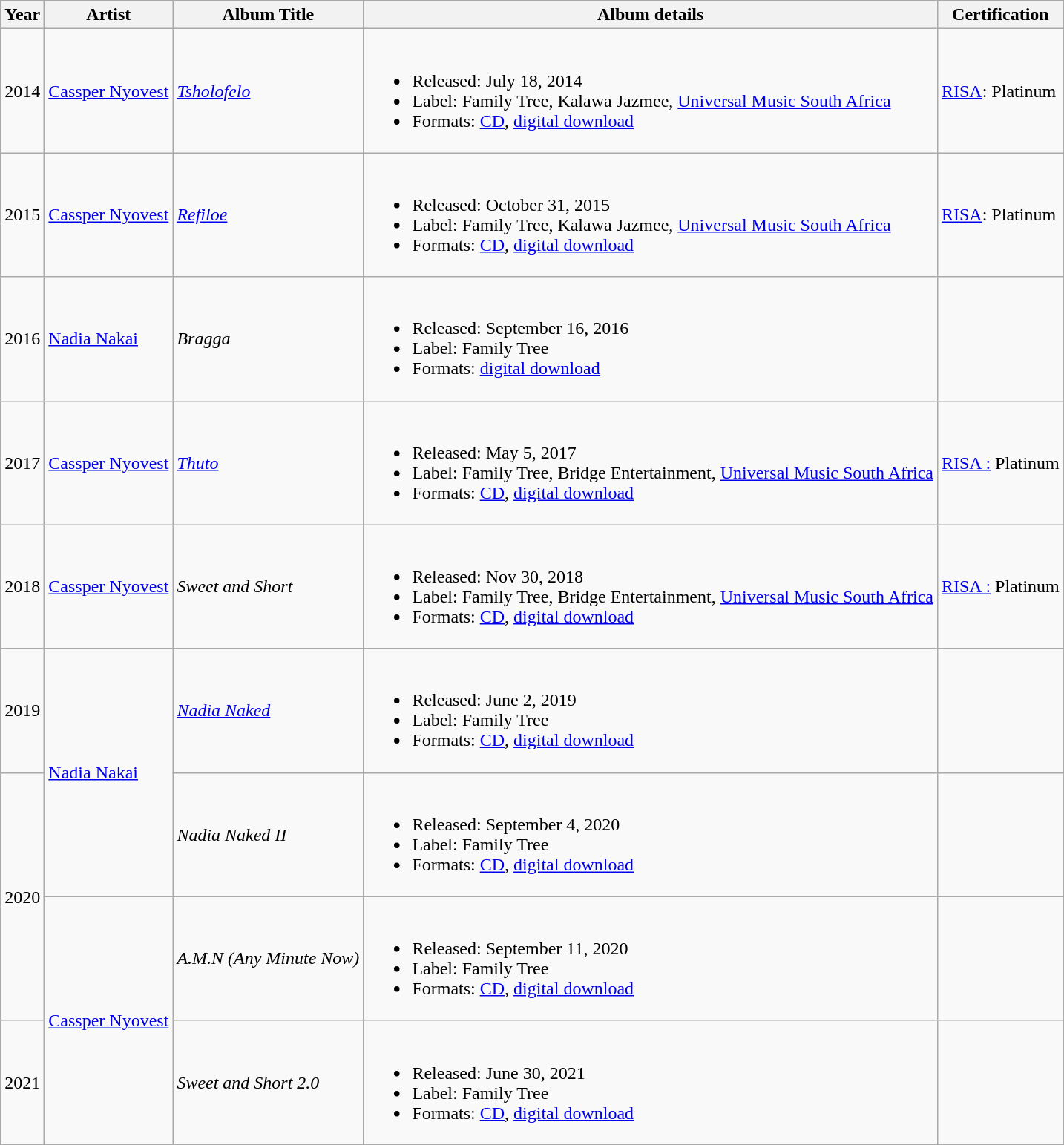<table class="wikitable sortable">
<tr>
<th>Year</th>
<th>Artist</th>
<th>Album Title</th>
<th class="unsortable">Album details</th>
<th>Certification</th>
</tr>
<tr>
<td style="text-align:center;">2014</td>
<td><a href='#'>Cassper Nyovest</a></td>
<td><em><a href='#'>Tsholofelo</a></em></td>
<td><br><ul><li>Released: July 18, 2014</li><li>Label: Family Tree, Kalawa Jazmee, <a href='#'>Universal Music South Africa</a></li><li>Formats: <a href='#'>CD</a>, <a href='#'>digital download</a></li></ul></td>
<td><a href='#'>RISA</a>: Platinum</td>
</tr>
<tr>
<td style="text-align:center;">2015</td>
<td><a href='#'>Cassper Nyovest</a></td>
<td><em><a href='#'>Refiloe</a></em></td>
<td><br><ul><li>Released: October 31, 2015</li><li>Label: Family Tree, Kalawa Jazmee, <a href='#'>Universal Music South Africa</a></li><li>Formats: <a href='#'>CD</a>, <a href='#'>digital download</a></li></ul></td>
<td><a href='#'>RISA</a>:  Platinum</td>
</tr>
<tr>
<td style="text-align:center;">2016</td>
<td><a href='#'>Nadia Nakai</a></td>
<td><em>Bragga</em></td>
<td><br><ul><li>Released: September 16, 2016</li><li>Label: Family Tree</li><li>Formats: <a href='#'>digital download</a></li></ul></td>
<td></td>
</tr>
<tr>
<td style="text-align:center;">2017</td>
<td><a href='#'>Cassper Nyovest</a></td>
<td><em><a href='#'>Thuto</a></em></td>
<td><br><ul><li>Released: May 5, 2017</li><li>Label: Family Tree, Bridge Entertainment, <a href='#'>Universal Music South Africa</a></li><li>Formats: <a href='#'>CD</a>, <a href='#'>digital download</a></li></ul></td>
<td><a href='#'>RISA :</a>  Platinum</td>
</tr>
<tr>
<td style="text-align:center;">2018</td>
<td><a href='#'>Cassper Nyovest</a></td>
<td><em>Sweet and Short</em></td>
<td><br><ul><li>Released: Nov 30, 2018</li><li>Label: Family Tree, Bridge Entertainment, <a href='#'>Universal Music South Africa</a></li><li>Formats: <a href='#'>CD</a>, <a href='#'>digital download</a></li></ul></td>
<td><a href='#'>RISA :</a> Platinum</td>
</tr>
<tr>
<td style="text-align:center;">2019</td>
<td rowspan="2"><a href='#'>Nadia Nakai</a></td>
<td><em><a href='#'>Nadia Naked</a></em></td>
<td><br><ul><li>Released: 	June 2, 2019</li><li>Label: Family Tree</li><li>Formats: <a href='#'>CD</a>, <a href='#'>digital download</a></li></ul></td>
<td></td>
</tr>
<tr>
<td style="text-align:center;" rowspan="2">2020</td>
<td><em>Nadia Naked II</em></td>
<td><br><ul><li>Released: September 4, 2020</li><li>Label: Family Tree</li><li>Formats: <a href='#'>CD</a>, <a href='#'>digital download</a></li></ul></td>
<td></td>
</tr>
<tr>
<td rowspan="2"><a href='#'>Cassper Nyovest</a></td>
<td><em>A.M.N (Any Minute Now)</em></td>
<td><br><ul><li>Released: September 11, 2020</li><li>Label: Family Tree</li><li>Formats: <a href='#'>CD</a>, <a href='#'>digital download</a></li></ul></td>
</tr>
<tr>
<td style="text-align:center;">2021</td>
<td><em>Sweet and Short 2.0</em></td>
<td><br><ul><li>Released: June 30, 2021</li><li>Label: Family Tree</li><li>Formats: <a href='#'>CD</a>, <a href='#'>digital download</a></li></ul></td>
<td></td>
</tr>
</table>
